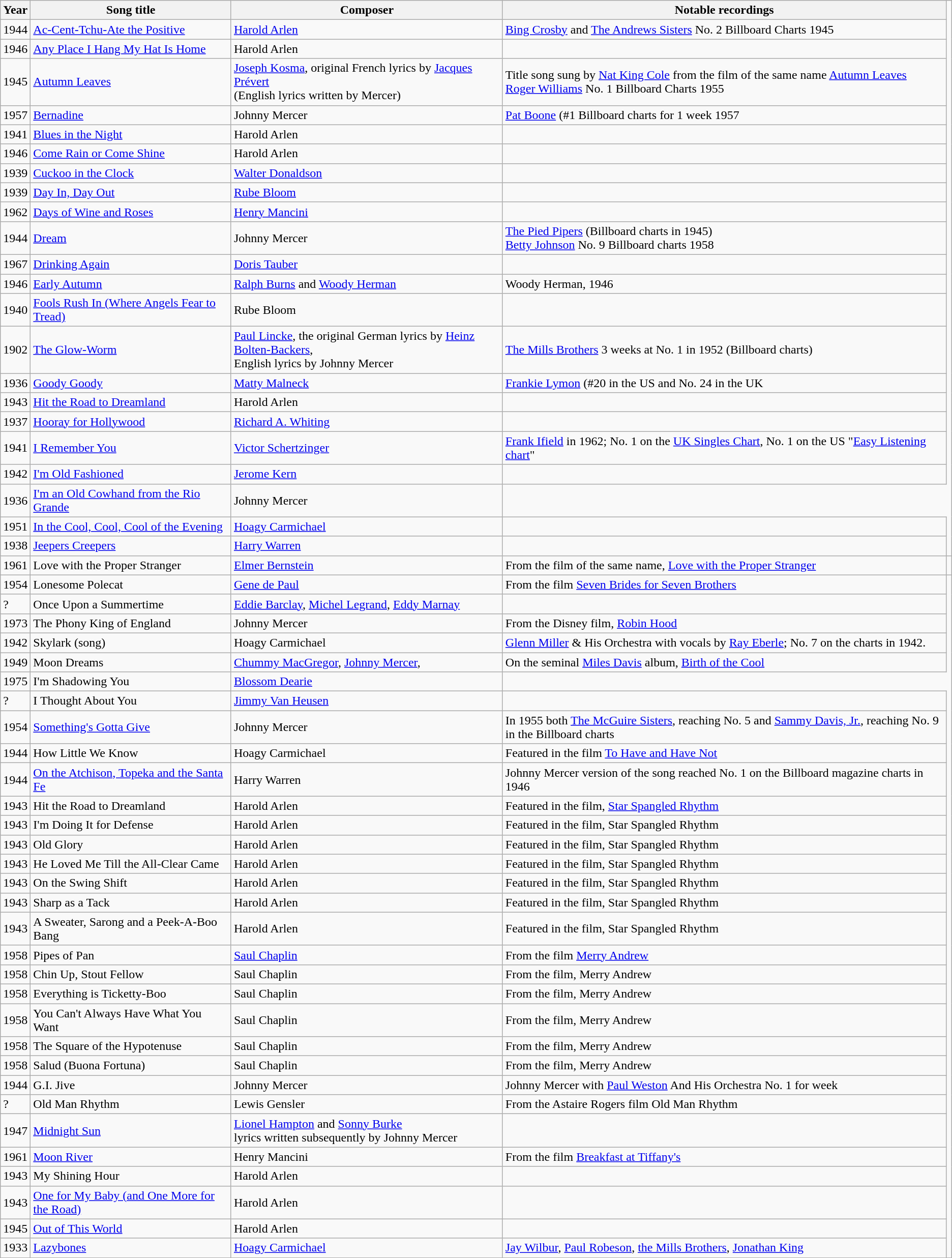<table class="wikitable">
<tr>
<th>Year</th>
<th>Song title</th>
<th>Composer</th>
<th>Notable recordings</th>
</tr>
<tr>
<td>1944</td>
<td><a href='#'>Ac-Cent-Tchu-Ate the Positive</a></td>
<td><a href='#'>Harold Arlen</a></td>
<td><a href='#'>Bing Crosby</a> and <a href='#'>The Andrews Sisters</a> No. 2 Billboard Charts 1945</td>
</tr>
<tr>
<td>1946</td>
<td><a href='#'>Any Place I Hang My Hat Is Home</a></td>
<td>Harold Arlen</td>
<td></td>
</tr>
<tr>
<td>1945</td>
<td><a href='#'>Autumn Leaves</a></td>
<td><a href='#'>Joseph Kosma</a>, original French lyrics by <a href='#'>Jacques Prévert</a> <br> (English lyrics written by Mercer)</td>
<td>Title song sung by <a href='#'>Nat King Cole</a> from the film of the same name <a href='#'>Autumn Leaves</a> <br> <a href='#'>Roger Williams</a> No. 1 Billboard Charts 1955</td>
</tr>
<tr>
<td>1957</td>
<td><a href='#'>Bernadine</a></td>
<td>Johnny Mercer</td>
<td><a href='#'>Pat Boone</a> (#1 Billboard charts for 1 week 1957</td>
</tr>
<tr>
<td>1941</td>
<td><a href='#'>Blues in the Night</a></td>
<td>Harold Arlen</td>
<td></td>
</tr>
<tr>
<td>1946</td>
<td><a href='#'>Come Rain or Come Shine</a></td>
<td>Harold Arlen</td>
<td></td>
</tr>
<tr>
<td>1939</td>
<td><a href='#'>Cuckoo in the Clock</a></td>
<td><a href='#'>Walter Donaldson</a></td>
<td></td>
</tr>
<tr>
<td>1939</td>
<td><a href='#'>Day In, Day Out</a></td>
<td><a href='#'>Rube Bloom</a></td>
<td></td>
</tr>
<tr>
<td>1962</td>
<td><a href='#'>Days of Wine and Roses</a></td>
<td><a href='#'>Henry Mancini</a></td>
<td></td>
</tr>
<tr>
<td>1944</td>
<td><a href='#'>Dream</a></td>
<td>Johnny Mercer</td>
<td><a href='#'>The Pied Pipers</a> (Billboard charts in 1945) <br> <a href='#'>Betty Johnson</a> No. 9 Billboard charts 1958</td>
</tr>
<tr>
<td>1967</td>
<td><a href='#'>Drinking Again</a></td>
<td><a href='#'>Doris Tauber</a></td>
<td></td>
</tr>
<tr>
<td>1946</td>
<td><a href='#'>Early Autumn</a></td>
<td><a href='#'>Ralph Burns</a> and <a href='#'>Woody Herman</a></td>
<td>Woody Herman, 1946</td>
</tr>
<tr>
<td>1940</td>
<td><a href='#'>Fools Rush In (Where Angels Fear to Tread)</a></td>
<td>Rube Bloom</td>
<td></td>
</tr>
<tr>
<td>1902</td>
<td><a href='#'>The Glow-Worm</a></td>
<td><a href='#'>Paul Lincke</a>, the original German lyrics by <a href='#'>Heinz Bolten-Backers</a>, <br> English lyrics by Johnny Mercer</td>
<td><a href='#'>The Mills Brothers</a> 3 weeks at No. 1 in 1952 (Billboard charts)</td>
</tr>
<tr>
<td>1936</td>
<td><a href='#'>Goody Goody</a></td>
<td><a href='#'>Matty Malneck</a></td>
<td><a href='#'>Frankie Lymon</a> (#20 in the US and No. 24 in the UK</td>
</tr>
<tr>
<td>1943</td>
<td><a href='#'>Hit the Road to Dreamland</a></td>
<td>Harold Arlen</td>
<td></td>
</tr>
<tr>
<td>1937</td>
<td><a href='#'>Hooray for Hollywood</a></td>
<td><a href='#'>Richard A. Whiting</a></td>
<td></td>
</tr>
<tr>
<td>1941</td>
<td><a href='#'>I Remember You</a></td>
<td><a href='#'>Victor Schertzinger</a></td>
<td><a href='#'>Frank Ifield</a> in 1962; No. 1 on the <a href='#'>UK Singles Chart</a>, No. 1 on the US "<a href='#'>Easy Listening chart</a>"</td>
</tr>
<tr>
<td>1942</td>
<td><a href='#'>I'm Old Fashioned</a></td>
<td><a href='#'>Jerome Kern</a></td>
<td></td>
</tr>
<tr>
<td>1936</td>
<td><a href='#'>I'm an Old Cowhand from the Rio Grande</a></td>
<td>Johnny Mercer</td>
</tr>
<tr>
<td>1951</td>
<td><a href='#'>In the Cool, Cool, Cool of the Evening</a></td>
<td><a href='#'>Hoagy Carmichael</a></td>
<td></td>
</tr>
<tr>
<td>1938</td>
<td><a href='#'>Jeepers Creepers</a></td>
<td><a href='#'>Harry Warren</a></td>
<td></td>
</tr>
<tr>
<td>1961</td>
<td>Love with the Proper Stranger</td>
<td><a href='#'>Elmer Bernstein</a></td>
<td>From the film of the same name, <a href='#'>Love with the Proper Stranger</a></td>
<td></td>
</tr>
<tr>
<td>1954</td>
<td>Lonesome Polecat</td>
<td><a href='#'>Gene de Paul</a></td>
<td>From the film <a href='#'>Seven Brides for Seven Brothers</a></td>
</tr>
<tr>
<td>?</td>
<td>Once Upon a Summertime</td>
<td><a href='#'>Eddie Barclay</a>, <a href='#'>Michel Legrand</a>, <a href='#'>Eddy Marnay</a></td>
<td></td>
</tr>
<tr>
<td>1973</td>
<td>The Phony King of England</td>
<td>Johnny Mercer</td>
<td>From the Disney film,  <a href='#'>Robin Hood</a></td>
</tr>
<tr>
<td>1942</td>
<td Skylark (song)>Skylark (song)</td>
<td>Hoagy Carmichael</td>
<td><a href='#'>Glenn Miller</a> & His Orchestra with vocals by <a href='#'>Ray Eberle</a>; No. 7 on the charts in 1942.</td>
</tr>
<tr>
<td>1949</td>
<td>Moon Dreams</td>
<td><a href='#'>Chummy MacGregor</a>, <a href='#'>Johnny Mercer</a>,</td>
<td>On the seminal <a href='#'>Miles Davis</a> album, <a href='#'>Birth of the Cool</a></td>
</tr>
<tr>
<td>1975</td>
<td>I'm Shadowing You</td>
<td><a href='#'>Blossom Dearie</a></td>
</tr>
<tr>
<td>?</td>
<td>I Thought About You</td>
<td><a href='#'>Jimmy Van Heusen</a></td>
<td></td>
</tr>
<tr>
<td>1954</td>
<td><a href='#'>Something's Gotta Give</a></td>
<td>Johnny Mercer</td>
<td>In 1955 both <a href='#'>The McGuire Sisters</a>, reaching No. 5  and  <a href='#'>Sammy Davis, Jr.</a>, reaching No. 9 in the Billboard charts</td>
</tr>
<tr>
<td>1944</td>
<td>How Little We Know</td>
<td>Hoagy Carmichael</td>
<td>Featured in the film <a href='#'>To Have and Have Not</a></td>
</tr>
<tr>
<td>1944</td>
<td><a href='#'>On the Atchison, Topeka and the Santa Fe</a></td>
<td>Harry Warren</td>
<td>Johnny Mercer version of the song reached No. 1 on the  Billboard magazine charts in 1946</td>
</tr>
<tr>
<td>1943</td>
<td>Hit the Road to Dreamland</td>
<td>Harold Arlen</td>
<td>Featured in the film, <a href='#'>Star Spangled Rhythm</a></td>
</tr>
<tr>
<td>1943</td>
<td>I'm Doing It for Defense</td>
<td>Harold Arlen</td>
<td>Featured in the film, Star Spangled Rhythm</td>
</tr>
<tr>
<td>1943</td>
<td>Old Glory</td>
<td>Harold Arlen</td>
<td>Featured in the film, Star Spangled Rhythm</td>
</tr>
<tr>
<td>1943</td>
<td>He Loved Me Till the All-Clear Came</td>
<td>Harold Arlen</td>
<td>Featured in the film, Star Spangled Rhythm</td>
</tr>
<tr>
<td>1943</td>
<td>On the Swing Shift</td>
<td>Harold Arlen</td>
<td>Featured in the film, Star Spangled Rhythm</td>
</tr>
<tr>
<td>1943</td>
<td>Sharp as a Tack</td>
<td>Harold Arlen</td>
<td>Featured in the film, Star Spangled Rhythm</td>
</tr>
<tr>
<td>1943</td>
<td>A Sweater, Sarong and a Peek-A-Boo Bang</td>
<td>Harold Arlen</td>
<td>Featured in the film, Star Spangled Rhythm</td>
</tr>
<tr>
<td>1958</td>
<td>Pipes of Pan</td>
<td><a href='#'>Saul Chaplin</a></td>
<td>From the film <a href='#'>Merry Andrew</a></td>
</tr>
<tr>
<td>1958</td>
<td>Chin Up, Stout Fellow</td>
<td>Saul Chaplin</td>
<td>From the film, Merry Andrew</td>
</tr>
<tr>
<td>1958</td>
<td>Everything is Ticketty-Boo</td>
<td>Saul Chaplin</td>
<td>From the film, Merry Andrew</td>
</tr>
<tr>
<td>1958</td>
<td>You Can't Always Have What You Want</td>
<td>Saul Chaplin</td>
<td>From the film, Merry Andrew</td>
</tr>
<tr>
<td>1958</td>
<td>The Square of the Hypotenuse</td>
<td>Saul Chaplin</td>
<td>From the film, Merry Andrew</td>
</tr>
<tr>
<td>1958</td>
<td>Salud (Buona Fortuna)</td>
<td>Saul Chaplin</td>
<td>From the film, Merry Andrew</td>
</tr>
<tr>
<td>1944</td>
<td>G.I. Jive</td>
<td>Johnny Mercer</td>
<td>Johnny Mercer with <a href='#'>Paul Weston</a> And His Orchestra  No. 1 for  week</td>
</tr>
<tr>
<td>?</td>
<td>Old Man Rhythm</td>
<td>Lewis Gensler</td>
<td>From the Astaire Rogers film Old Man Rhythm</td>
</tr>
<tr>
<td>1947</td>
<td><a href='#'>Midnight Sun</a></td>
<td><a href='#'>Lionel Hampton</a> and <a href='#'>Sonny Burke</a><br>lyrics written subsequently by Johnny Mercer</td>
<td></td>
</tr>
<tr>
<td>1961</td>
<td><a href='#'>Moon River</a></td>
<td>Henry Mancini</td>
<td>From the film <a href='#'>Breakfast at Tiffany's</a></td>
</tr>
<tr>
<td>1943</td>
<td>My Shining Hour</td>
<td>Harold Arlen</td>
<td></td>
</tr>
<tr>
<td>1943</td>
<td><a href='#'>One for My Baby (and One More for the Road)</a></td>
<td>Harold Arlen</td>
<td></td>
</tr>
<tr>
<td>1945</td>
<td><a href='#'>Out of This World</a></td>
<td>Harold Arlen</td>
<td></td>
</tr>
<tr>
<td>1933</td>
<td><a href='#'>Lazybones</a></td>
<td><a href='#'>Hoagy Carmichael</a></td>
<td><a href='#'>Jay Wilbur</a>, <a href='#'>Paul Robeson</a>, <a href='#'>the Mills Brothers</a>, <a href='#'>Jonathan King</a></td>
</tr>
<tr>
</tr>
</table>
